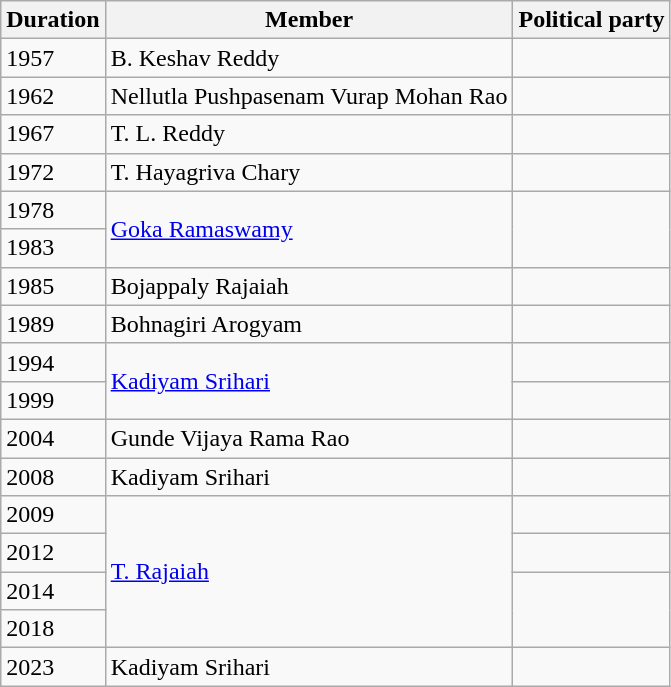<table class="wikitable">
<tr>
<th>Duration</th>
<th>Member</th>
<th colspan="2">Political party</th>
</tr>
<tr>
<td>1957</td>
<td>B. Keshav Reddy</td>
<td></td>
</tr>
<tr>
<td>1962</td>
<td>Nellutla Pushpasenam Vurap Mohan Rao</td>
<td></td>
</tr>
<tr>
<td>1967</td>
<td>T. L. Reddy</td>
<td></td>
</tr>
<tr>
<td>1972</td>
<td>T. Hayagriva Chary</td>
<td></td>
</tr>
<tr>
<td>1978</td>
<td rowspan="2"><a href='#'>Goka Ramaswamy</a></td>
</tr>
<tr>
<td>1983</td>
</tr>
<tr>
<td>1985</td>
<td>Bojappaly Rajaiah</td>
<td></td>
</tr>
<tr>
<td>1989</td>
<td>Bohnagiri Arogyam</td>
<td></td>
</tr>
<tr>
<td>1994</td>
<td rowspan="2"><a href='#'>Kadiyam Srihari</a></td>
<td></td>
</tr>
<tr>
<td>1999</td>
</tr>
<tr>
<td>2004</td>
<td>Gunde Vijaya Rama Rao</td>
<td></td>
</tr>
<tr>
<td>2008</td>
<td>Kadiyam Srihari</td>
<td></td>
</tr>
<tr>
<td>2009</td>
<td rowspan="4"><a href='#'>T. Rajaiah</a></td>
<td></td>
</tr>
<tr>
<td>2012</td>
<td></td>
</tr>
<tr>
<td>2014</td>
</tr>
<tr>
<td>2018</td>
</tr>
<tr>
<td>2023</td>
<td>Kadiyam Srihari</td>
<td></td>
</tr>
</table>
